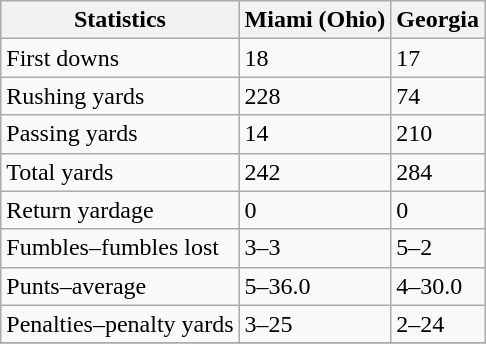<table class="wikitable">
<tr>
<th>Statistics</th>
<th>Miami (Ohio)</th>
<th>Georgia</th>
</tr>
<tr>
<td>First downs</td>
<td>18</td>
<td>17</td>
</tr>
<tr>
<td>Rushing yards</td>
<td>228</td>
<td>74</td>
</tr>
<tr>
<td>Passing yards</td>
<td>14</td>
<td>210</td>
</tr>
<tr>
<td>Total yards</td>
<td>242</td>
<td>284</td>
</tr>
<tr>
<td>Return yardage</td>
<td>0</td>
<td>0</td>
</tr>
<tr>
<td>Fumbles–fumbles lost</td>
<td>3–3</td>
<td>5–2</td>
</tr>
<tr>
<td>Punts–average</td>
<td>5–36.0</td>
<td>4–30.0</td>
</tr>
<tr>
<td>Penalties–penalty yards</td>
<td>3–25</td>
<td>2–24</td>
</tr>
<tr>
</tr>
</table>
